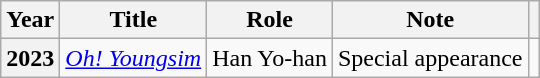<table class="wikitable plainrowheaders" style="text-align: center;">
<tr>
<th scope="col">Year</th>
<th scope="col">Title</th>
<th scope="col">Role</th>
<th scope="col">Note</th>
<th scope="col" class="unsortable"></th>
</tr>
<tr>
<th scope="row">2023</th>
<td><em><a href='#'>Oh! Youngsim</a></em></td>
<td>Han Yo-han</td>
<td>Special appearance</td>
<td></td>
</tr>
</table>
